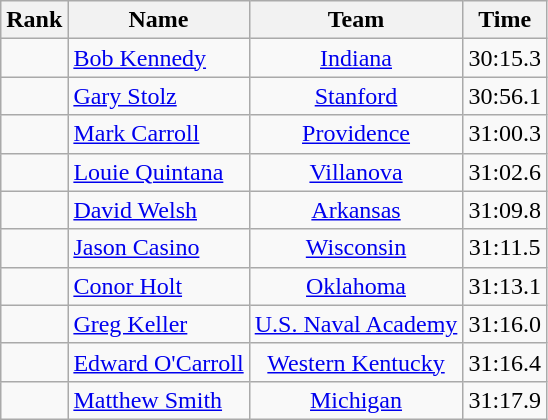<table class="wikitable sortable" style="text-align:center">
<tr>
<th>Rank</th>
<th>Name</th>
<th>Team</th>
<th>Time</th>
</tr>
<tr>
<td></td>
<td align=left> <a href='#'>Bob Kennedy</a></td>
<td><a href='#'>Indiana</a></td>
<td>30:15.3</td>
</tr>
<tr>
<td></td>
<td align=left> <a href='#'>Gary Stolz</a></td>
<td><a href='#'>Stanford</a></td>
<td>30:56.1</td>
</tr>
<tr>
<td></td>
<td align=left> <a href='#'>Mark Carroll</a></td>
<td><a href='#'>Providence</a></td>
<td>31:00.3</td>
</tr>
<tr>
<td></td>
<td align=left> <a href='#'>Louie Quintana</a></td>
<td><a href='#'>Villanova</a></td>
<td>31:02.6</td>
</tr>
<tr>
<td></td>
<td align=left> <a href='#'>David Welsh</a></td>
<td><a href='#'>Arkansas</a></td>
<td>31:09.8</td>
</tr>
<tr>
<td></td>
<td align=left> <a href='#'>Jason Casino</a></td>
<td><a href='#'>Wisconsin</a></td>
<td>31:11.5</td>
</tr>
<tr>
<td></td>
<td align=left> <a href='#'>Conor Holt</a></td>
<td><a href='#'>Oklahoma</a></td>
<td>31:13.1</td>
</tr>
<tr>
<td></td>
<td align=left> <a href='#'>Greg Keller</a></td>
<td><a href='#'>U.S. Naval Academy</a></td>
<td>31:16.0</td>
</tr>
<tr>
<td></td>
<td align=left> <a href='#'>Edward O'Carroll</a></td>
<td><a href='#'>Western Kentucky</a></td>
<td>31:16.4</td>
</tr>
<tr>
<td></td>
<td align=left> <a href='#'>Matthew Smith</a></td>
<td><a href='#'>Michigan</a></td>
<td>31:17.9</td>
</tr>
</table>
